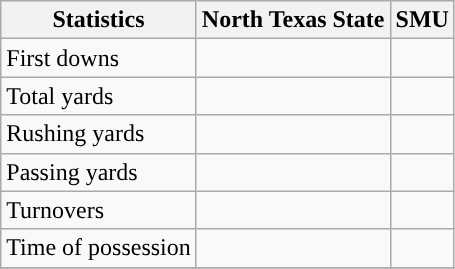<table class="wikitable" style="float: left;">
<tr>
<th>Statistics</th>
<th>North Texas State</th>
<th>SMU</th>
</tr>
<tr>
<td>First downs</td>
<td></td>
<td></td>
</tr>
<tr>
<td>Total yards</td>
<td></td>
<td></td>
</tr>
<tr>
<td>Rushing yards</td>
<td></td>
<td></td>
</tr>
<tr>
<td>Passing yards</td>
<td></td>
<td></td>
</tr>
<tr>
<td>Turnovers</td>
<td></td>
<td></td>
</tr>
<tr>
<td>Time of possession</td>
<td></td>
<td></td>
</tr>
<tr>
</tr>
</table>
